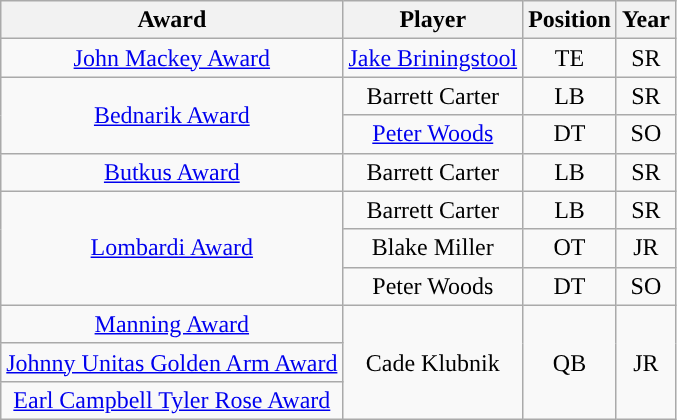<table class="wikitable" style="text-align:center;">
<tr>
<th>Award</th>
<th>Player</th>
<th>Position</th>
<th>Year</th>
</tr>
<tr>
<td><a href='#'>John Mackey Award</a></td>
<td><a href='#'>Jake Briningstool</a></td>
<td>TE</td>
<td>SR</td>
</tr>
<tr>
<td rowspan=2><a href='#'>Bednarik Award</a></td>
<td>Barrett Carter</td>
<td>LB</td>
<td>SR</td>
</tr>
<tr>
<td><a href='#'>Peter Woods</a></td>
<td>DT</td>
<td>SO</td>
</tr>
<tr>
<td><a href='#'>Butkus Award</a></td>
<td>Barrett Carter</td>
<td>LB</td>
<td>SR</td>
</tr>
<tr>
<td rowspan=3><a href='#'>Lombardi Award</a></td>
<td>Barrett Carter</td>
<td>LB</td>
<td>SR</td>
</tr>
<tr>
<td>Blake Miller</td>
<td>OT</td>
<td>JR</td>
</tr>
<tr>
<td>Peter Woods</td>
<td>DT</td>
<td>SO</td>
</tr>
<tr>
<td><a href='#'>Manning Award</a></td>
<td rowspan=3>Cade Klubnik</td>
<td rowspan=3>QB</td>
<td rowspan=3>JR</td>
</tr>
<tr>
<td><a href='#'>Johnny Unitas Golden Arm Award</a></td>
</tr>
<tr>
<td><a href='#'>Earl Campbell Tyler Rose Award</a></td>
</tr>
</table>
